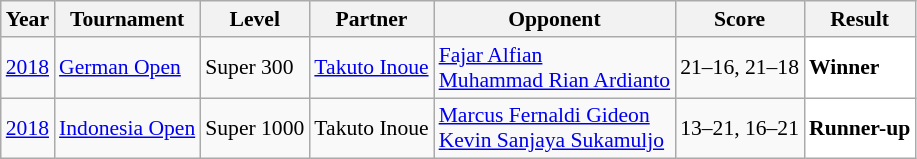<table class="sortable wikitable" style="font-size: 90%;">
<tr>
<th>Year</th>
<th>Tournament</th>
<th>Level</th>
<th>Partner</th>
<th>Opponent</th>
<th>Score</th>
<th>Result</th>
</tr>
<tr>
<td align="center"><a href='#'>2018</a></td>
<td align="left"><a href='#'>German Open</a></td>
<td align="left">Super 300</td>
<td align="left"> <a href='#'>Takuto Inoue</a></td>
<td align="left"> <a href='#'>Fajar Alfian</a><br> <a href='#'>Muhammad Rian Ardianto</a></td>
<td align="left">21–16, 21–18</td>
<td style="text-align:left; background:white"> <strong>Winner</strong></td>
</tr>
<tr>
<td align="center"><a href='#'>2018</a></td>
<td align="left"><a href='#'>Indonesia Open</a></td>
<td align="left">Super 1000</td>
<td align="left"> Takuto Inoue</td>
<td align="left"> <a href='#'>Marcus Fernaldi Gideon</a><br> <a href='#'>Kevin Sanjaya Sukamuljo</a></td>
<td align="left">13–21, 16–21</td>
<td style="text-align:left; background:white"> <strong>Runner-up</strong></td>
</tr>
</table>
